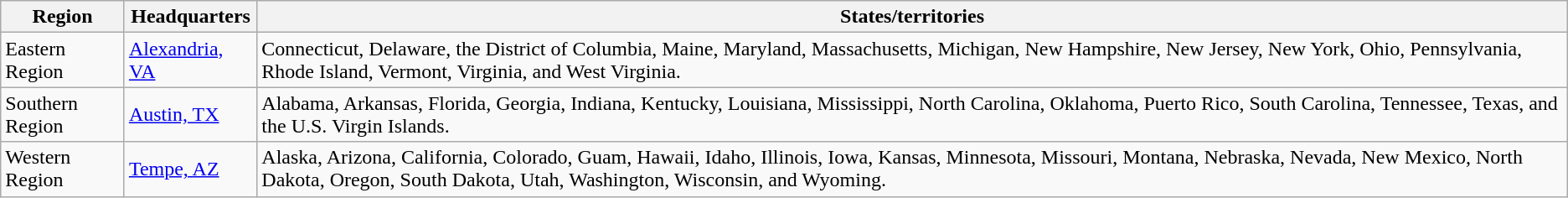<table class="wikitable">
<tr>
<th>Region</th>
<th>Headquarters</th>
<th>States/territories</th>
</tr>
<tr>
<td>Eastern Region</td>
<td><a href='#'>Alexandria, VA</a></td>
<td>Connecticut, Delaware, the District of Columbia, Maine, Maryland, Massachusetts, Michigan, New Hampshire, New Jersey, New York, Ohio, Pennsylvania, Rhode Island, Vermont, Virginia, and West Virginia.</td>
</tr>
<tr>
<td>Southern Region</td>
<td><a href='#'>Austin, TX</a></td>
<td>Alabama, Arkansas, Florida, Georgia, Indiana, Kentucky, Louisiana, Mississippi, North Carolina, Oklahoma, Puerto Rico, South Carolina, Tennessee, Texas, and the U.S. Virgin Islands.</td>
</tr>
<tr>
<td>Western Region</td>
<td><a href='#'>Tempe, AZ</a></td>
<td>Alaska, Arizona, California, Colorado, Guam, Hawaii, Idaho, Illinois, Iowa, Kansas, Minnesota, Missouri, Montana, Nebraska, Nevada, New Mexico, North Dakota, Oregon, South Dakota, Utah, Washington, Wisconsin, and Wyoming.</td>
</tr>
</table>
